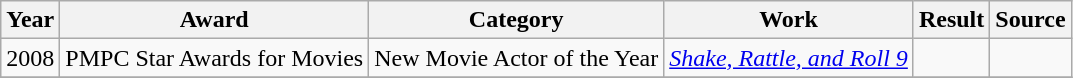<table class="wikitable">
<tr>
<th>Year</th>
<th>Award</th>
<th>Category</th>
<th>Work</th>
<th>Result</th>
<th>Source </th>
</tr>
<tr>
<td>2008</td>
<td>PMPC Star Awards for Movies</td>
<td>New Movie Actor of the Year</td>
<td><em><a href='#'>Shake, Rattle, and Roll 9</a></em></td>
<td></td>
<td></td>
</tr>
<tr>
</tr>
</table>
